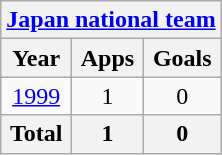<table class="wikitable" style="text-align:center">
<tr>
<th colspan=3><a href='#'>Japan national team</a></th>
</tr>
<tr>
<th>Year</th>
<th>Apps</th>
<th>Goals</th>
</tr>
<tr>
<td><a href='#'>1999</a></td>
<td>1</td>
<td>0</td>
</tr>
<tr>
<th>Total</th>
<th>1</th>
<th>0</th>
</tr>
</table>
